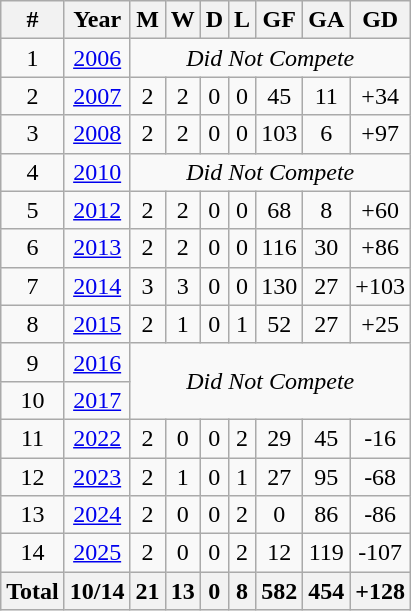<table class="wikitable sortable" style="text-align:center">
<tr>
<th>#</th>
<th>Year</th>
<th>M</th>
<th>W</th>
<th>D</th>
<th>L</th>
<th>GF</th>
<th>GA</th>
<th>GD</th>
</tr>
<tr>
<td>1</td>
<td><a href='#'>2006</a></td>
<td colspan="7"><em>Did Not Compete</em></td>
</tr>
<tr>
<td>2</td>
<td><a href='#'>2007</a></td>
<td>2</td>
<td>2</td>
<td>0</td>
<td>0</td>
<td>45</td>
<td>11</td>
<td>+34</td>
</tr>
<tr>
<td>3</td>
<td><a href='#'>2008</a></td>
<td>2</td>
<td>2</td>
<td>0</td>
<td>0</td>
<td>103</td>
<td>6</td>
<td>+97</td>
</tr>
<tr>
<td>4</td>
<td><a href='#'>2010</a></td>
<td colspan="7"><em>Did Not Compete</em></td>
</tr>
<tr>
<td>5</td>
<td><a href='#'>2012</a></td>
<td>2</td>
<td>2</td>
<td>0</td>
<td>0</td>
<td>68</td>
<td>8</td>
<td>+60</td>
</tr>
<tr>
<td>6</td>
<td><a href='#'>2013</a></td>
<td>2</td>
<td>2</td>
<td>0</td>
<td>0</td>
<td>116</td>
<td>30</td>
<td>+86</td>
</tr>
<tr>
<td>7</td>
<td><a href='#'>2014</a></td>
<td>3</td>
<td>3</td>
<td>0</td>
<td>0</td>
<td>130</td>
<td>27</td>
<td>+103</td>
</tr>
<tr>
<td>8</td>
<td><a href='#'>2015</a></td>
<td>2</td>
<td>1</td>
<td>0</td>
<td>1</td>
<td>52</td>
<td>27</td>
<td>+25</td>
</tr>
<tr>
<td>9</td>
<td><a href='#'>2016</a></td>
<td colspan="7" rowspan="2"><em>Did Not Compete</em></td>
</tr>
<tr>
<td>10</td>
<td><a href='#'>2017</a></td>
</tr>
<tr>
<td>11</td>
<td><a href='#'>2022</a></td>
<td>2</td>
<td>0</td>
<td>0</td>
<td>2</td>
<td>29</td>
<td>45</td>
<td>-16</td>
</tr>
<tr>
<td>12</td>
<td><a href='#'>2023</a></td>
<td>2</td>
<td>1</td>
<td>0</td>
<td>1</td>
<td>27</td>
<td>95</td>
<td>-68</td>
</tr>
<tr>
<td>13</td>
<td><a href='#'>2024</a></td>
<td>2</td>
<td>0</td>
<td>0</td>
<td>2</td>
<td>0</td>
<td>86</td>
<td>-86</td>
</tr>
<tr>
<td>14</td>
<td><a href='#'>2025</a></td>
<td>2</td>
<td>0</td>
<td>0</td>
<td>2</td>
<td>12</td>
<td>119</td>
<td>-107</td>
</tr>
<tr>
<th><strong>Total</strong></th>
<th>10/14</th>
<th>21</th>
<th>13</th>
<th>0</th>
<th>8</th>
<th>582</th>
<th>454</th>
<th>+128</th>
</tr>
</table>
